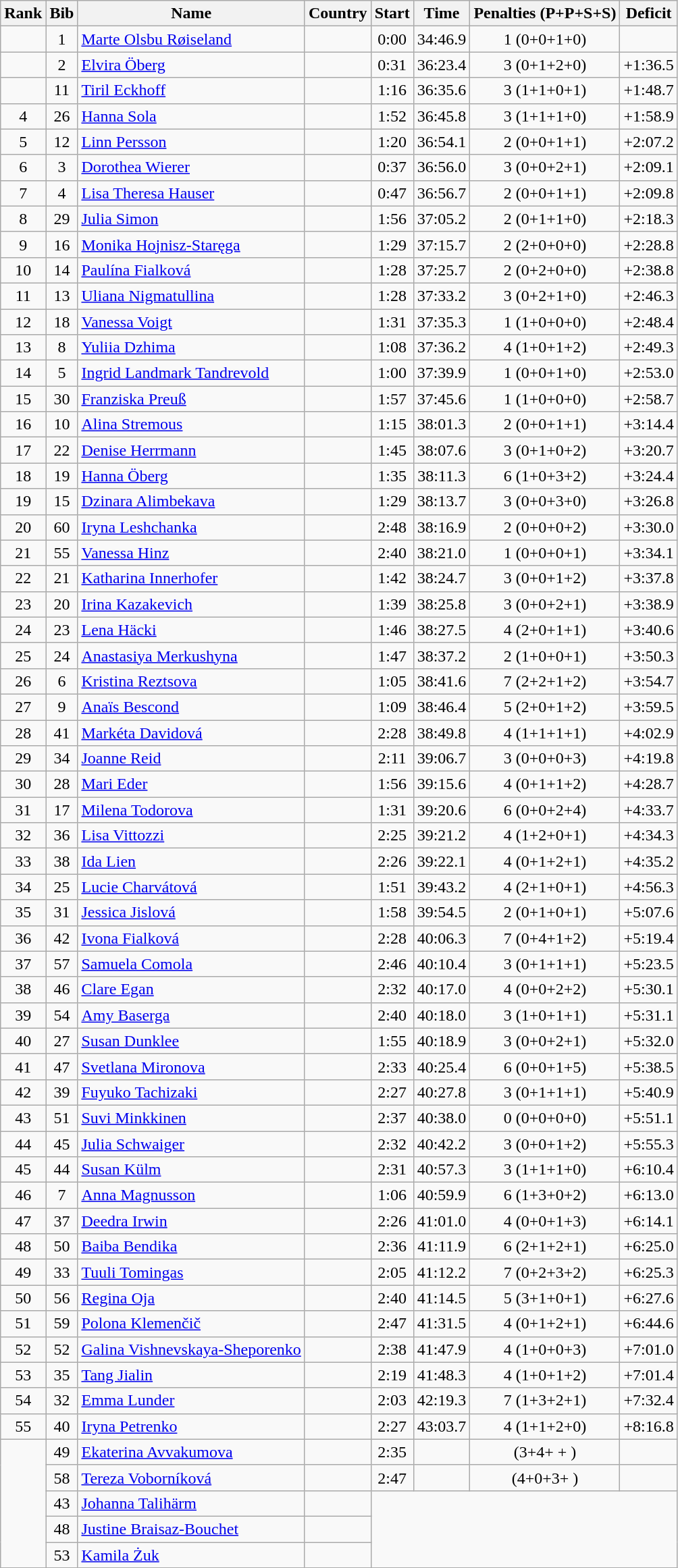<table class="wikitable sortable" style="text-align:center">
<tr>
<th>Rank</th>
<th>Bib</th>
<th>Name</th>
<th>Country</th>
<th>Start</th>
<th>Time</th>
<th>Penalties (P+P+S+S)</th>
<th>Deficit</th>
</tr>
<tr>
<td></td>
<td>1</td>
<td align="left"><a href='#'>Marte Olsbu Røiseland</a></td>
<td align=left></td>
<td>0:00</td>
<td>34:46.9</td>
<td>1 (0+0+1+0)</td>
<td></td>
</tr>
<tr>
<td></td>
<td>2</td>
<td align=left><a href='#'>Elvira Öberg</a></td>
<td align=left></td>
<td>0:31</td>
<td>36:23.4</td>
<td>3 (0+1+2+0)</td>
<td>+1:36.5</td>
</tr>
<tr>
<td></td>
<td>11</td>
<td align=left><a href='#'>Tiril Eckhoff</a></td>
<td align=left></td>
<td>1:16</td>
<td>36:35.6</td>
<td>3 (1+1+0+1)</td>
<td>+1:48.7</td>
</tr>
<tr>
<td>4</td>
<td>26</td>
<td align=left><a href='#'>Hanna Sola</a></td>
<td align=left></td>
<td>1:52</td>
<td>36:45.8</td>
<td>3 (1+1+1+0)</td>
<td>+1:58.9</td>
</tr>
<tr>
<td>5</td>
<td>12</td>
<td align="left"><a href='#'>Linn Persson</a></td>
<td align=left></td>
<td>1:20</td>
<td>36:54.1</td>
<td>2 (0+0+1+1)</td>
<td>+2:07.2</td>
</tr>
<tr>
<td>6</td>
<td>3</td>
<td align=left><a href='#'>Dorothea Wierer</a></td>
<td align=left></td>
<td>0:37</td>
<td>36:56.0</td>
<td>3 (0+0+2+1)</td>
<td>+2:09.1</td>
</tr>
<tr>
<td>7</td>
<td>4</td>
<td align=left><a href='#'>Lisa Theresa Hauser</a></td>
<td align=left></td>
<td>0:47</td>
<td>36:56.7</td>
<td>2 (0+0+1+1)</td>
<td>+2:09.8</td>
</tr>
<tr>
<td>8</td>
<td>29</td>
<td align=left><a href='#'>Julia Simon</a></td>
<td align=left></td>
<td>1:56</td>
<td>37:05.2</td>
<td>2 (0+1+1+0)</td>
<td>+2:18.3</td>
</tr>
<tr>
<td>9</td>
<td>16</td>
<td align=left><a href='#'>Monika Hojnisz-Staręga</a></td>
<td align=left></td>
<td>1:29</td>
<td>37:15.7</td>
<td>2 (2+0+0+0)</td>
<td>+2:28.8</td>
</tr>
<tr>
<td>10</td>
<td>14</td>
<td align=left><a href='#'>Paulína Fialková</a></td>
<td align=left></td>
<td>1:28</td>
<td>37:25.7</td>
<td>2 (0+2+0+0)</td>
<td>+2:38.8</td>
</tr>
<tr>
<td>11</td>
<td>13</td>
<td align=left><a href='#'>Uliana Nigmatullina</a></td>
<td align=left></td>
<td>1:28</td>
<td>37:33.2</td>
<td>3 (0+2+1+0)</td>
<td>+2:46.3</td>
</tr>
<tr>
<td>12</td>
<td>18</td>
<td align=left><a href='#'>Vanessa Voigt</a></td>
<td align=left></td>
<td>1:31</td>
<td>37:35.3</td>
<td>1 (1+0+0+0)</td>
<td>+2:48.4</td>
</tr>
<tr>
<td>13</td>
<td>8</td>
<td align=left><a href='#'>Yuliia Dzhima</a></td>
<td align=left></td>
<td>1:08</td>
<td>37:36.2</td>
<td>4 (1+0+1+2)</td>
<td>+2:49.3</td>
</tr>
<tr>
<td>14</td>
<td>5</td>
<td align=left><a href='#'>Ingrid Landmark Tandrevold</a></td>
<td align=left></td>
<td>1:00</td>
<td>37:39.9</td>
<td>1 (0+0+1+0)</td>
<td>+2:53.0</td>
</tr>
<tr>
<td>15</td>
<td>30</td>
<td align=left><a href='#'>Franziska Preuß</a></td>
<td align=left></td>
<td>1:57</td>
<td>37:45.6</td>
<td>1 (1+0+0+0)</td>
<td>+2:58.7</td>
</tr>
<tr>
<td>16</td>
<td>10</td>
<td align=left><a href='#'>Alina Stremous</a></td>
<td align=left></td>
<td>1:15</td>
<td>38:01.3</td>
<td>2 (0+0+1+1)</td>
<td>+3:14.4</td>
</tr>
<tr>
<td>17</td>
<td>22</td>
<td align=left><a href='#'>Denise Herrmann</a></td>
<td align=left></td>
<td>1:45</td>
<td>38:07.6</td>
<td>3 (0+1+0+2)</td>
<td>+3:20.7</td>
</tr>
<tr>
<td>18</td>
<td>19</td>
<td align=left><a href='#'>Hanna Öberg</a></td>
<td align=left></td>
<td>1:35</td>
<td>38:11.3</td>
<td>6 (1+0+3+2)</td>
<td>+3:24.4</td>
</tr>
<tr>
<td>19</td>
<td>15</td>
<td align=left><a href='#'>Dzinara Alimbekava</a></td>
<td align=left></td>
<td>1:29</td>
<td>38:13.7</td>
<td>3 (0+0+3+0)</td>
<td>+3:26.8</td>
</tr>
<tr>
<td>20</td>
<td>60</td>
<td align=left><a href='#'>Iryna Leshchanka</a></td>
<td align=left></td>
<td>2:48</td>
<td>38:16.9</td>
<td>2 (0+0+0+2)</td>
<td>+3:30.0</td>
</tr>
<tr>
<td>21</td>
<td>55</td>
<td align=left><a href='#'>Vanessa Hinz</a></td>
<td align=left></td>
<td>2:40</td>
<td>38:21.0</td>
<td>1 (0+0+0+1)</td>
<td>+3:34.1</td>
</tr>
<tr>
<td>22</td>
<td>21</td>
<td align=left><a href='#'>Katharina Innerhofer</a></td>
<td align=left></td>
<td>1:42</td>
<td>38:24.7</td>
<td>3 (0+0+1+2)</td>
<td>+3:37.8</td>
</tr>
<tr>
<td>23</td>
<td>20</td>
<td align=left><a href='#'>Irina Kazakevich</a></td>
<td align=left></td>
<td>1:39</td>
<td>38:25.8</td>
<td>3 (0+0+2+1)</td>
<td>+3:38.9</td>
</tr>
<tr>
<td>24</td>
<td>23</td>
<td align=left><a href='#'>Lena Häcki</a></td>
<td align=left></td>
<td>1:46</td>
<td>38:27.5</td>
<td>4 (2+0+1+1)</td>
<td>+3:40.6</td>
</tr>
<tr>
<td>25</td>
<td>24</td>
<td align=left><a href='#'>Anastasiya Merkushyna</a></td>
<td align=left></td>
<td>1:47</td>
<td>38:37.2</td>
<td>2 (1+0+0+1)</td>
<td>+3:50.3</td>
</tr>
<tr>
<td>26</td>
<td>6</td>
<td align=left><a href='#'>Kristina Reztsova</a></td>
<td align=left></td>
<td>1:05</td>
<td>38:41.6</td>
<td>7 (2+2+1+2)</td>
<td>+3:54.7</td>
</tr>
<tr>
<td>27</td>
<td>9</td>
<td align=left><a href='#'>Anaïs Bescond</a></td>
<td align=left></td>
<td>1:09</td>
<td>38:46.4</td>
<td>5 (2+0+1+2)</td>
<td>+3:59.5</td>
</tr>
<tr>
<td>28</td>
<td>41</td>
<td align=left><a href='#'>Markéta Davidová</a></td>
<td align=left></td>
<td>2:28</td>
<td>38:49.8</td>
<td>4 (1+1+1+1)</td>
<td>+4:02.9</td>
</tr>
<tr>
<td>29</td>
<td>34</td>
<td align=left><a href='#'>Joanne Reid</a></td>
<td align=left></td>
<td>2:11</td>
<td>39:06.7</td>
<td>3 (0+0+0+3)</td>
<td>+4:19.8</td>
</tr>
<tr>
<td>30</td>
<td>28</td>
<td align=left><a href='#'>Mari Eder</a></td>
<td align=left></td>
<td>1:56</td>
<td>39:15.6</td>
<td>4 (0+1+1+2)</td>
<td>+4:28.7</td>
</tr>
<tr>
<td>31</td>
<td>17</td>
<td align=left><a href='#'>Milena Todorova</a></td>
<td align=left></td>
<td>1:31</td>
<td>39:20.6</td>
<td>6 (0+0+2+4)</td>
<td>+4:33.7</td>
</tr>
<tr>
<td>32</td>
<td>36</td>
<td align=left><a href='#'>Lisa Vittozzi</a></td>
<td align=left></td>
<td>2:25</td>
<td>39:21.2</td>
<td>4 (1+2+0+1)</td>
<td>+4:34.3</td>
</tr>
<tr>
<td>33</td>
<td>38</td>
<td align=left><a href='#'>Ida Lien</a></td>
<td align=left></td>
<td>2:26</td>
<td>39:22.1</td>
<td>4 (0+1+2+1)</td>
<td>+4:35.2</td>
</tr>
<tr>
<td>34</td>
<td>25</td>
<td align=left><a href='#'>Lucie Charvátová</a></td>
<td align=left></td>
<td>1:51</td>
<td>39:43.2</td>
<td>4 (2+1+0+1)</td>
<td>+4:56.3</td>
</tr>
<tr>
<td>35</td>
<td>31</td>
<td align=left><a href='#'>Jessica Jislová</a></td>
<td align=left></td>
<td>1:58</td>
<td>39:54.5</td>
<td>2 (0+1+0+1)</td>
<td>+5:07.6</td>
</tr>
<tr>
<td>36</td>
<td>42</td>
<td align=left><a href='#'>Ivona Fialková</a></td>
<td align=left></td>
<td>2:28</td>
<td>40:06.3</td>
<td>7 (0+4+1+2)</td>
<td>+5:19.4</td>
</tr>
<tr>
<td>37</td>
<td>57</td>
<td align=left><a href='#'>Samuela Comola</a></td>
<td align=left></td>
<td>2:46</td>
<td>40:10.4</td>
<td>3 (0+1+1+1)</td>
<td>+5:23.5</td>
</tr>
<tr>
<td>38</td>
<td>46</td>
<td align=left><a href='#'>Clare Egan</a></td>
<td align=left></td>
<td>2:32</td>
<td>40:17.0</td>
<td>4 (0+0+2+2)</td>
<td>+5:30.1</td>
</tr>
<tr>
<td>39</td>
<td>54</td>
<td align=left><a href='#'>Amy Baserga</a></td>
<td align=left></td>
<td>2:40</td>
<td>40:18.0</td>
<td>3 (1+0+1+1)</td>
<td>+5:31.1</td>
</tr>
<tr>
<td>40</td>
<td>27</td>
<td align=left><a href='#'>Susan Dunklee</a></td>
<td align=left></td>
<td>1:55</td>
<td>40:18.9</td>
<td>3 (0+0+2+1)</td>
<td>+5:32.0</td>
</tr>
<tr>
<td>41</td>
<td>47</td>
<td align=left><a href='#'>Svetlana Mironova</a></td>
<td align=left></td>
<td>2:33</td>
<td>40:25.4</td>
<td>6 (0+0+1+5)</td>
<td>+5:38.5</td>
</tr>
<tr>
<td>42</td>
<td>39</td>
<td align=left><a href='#'>Fuyuko Tachizaki</a></td>
<td align=left></td>
<td>2:27</td>
<td>40:27.8</td>
<td>3 (0+1+1+1)</td>
<td>+5:40.9</td>
</tr>
<tr>
<td>43</td>
<td>51</td>
<td align=left><a href='#'>Suvi Minkkinen</a></td>
<td align=left></td>
<td>2:37</td>
<td>40:38.0</td>
<td>0 (0+0+0+0)</td>
<td>+5:51.1</td>
</tr>
<tr>
<td>44</td>
<td>45</td>
<td align=left><a href='#'>Julia Schwaiger</a></td>
<td align=left></td>
<td>2:32</td>
<td>40:42.2</td>
<td>3 (0+0+1+2)</td>
<td>+5:55.3</td>
</tr>
<tr>
<td>45</td>
<td>44</td>
<td align=left><a href='#'>Susan Külm</a></td>
<td align=left></td>
<td>2:31</td>
<td>40:57.3</td>
<td>3 (1+1+1+0)</td>
<td>+6:10.4</td>
</tr>
<tr>
<td>46</td>
<td>7</td>
<td align=left><a href='#'>Anna Magnusson</a></td>
<td align=left></td>
<td>1:06</td>
<td>40:59.9</td>
<td>6 (1+3+0+2)</td>
<td>+6:13.0</td>
</tr>
<tr>
<td>47</td>
<td>37</td>
<td align=left><a href='#'>Deedra Irwin</a></td>
<td align=left></td>
<td>2:26</td>
<td>41:01.0</td>
<td>4 (0+0+1+3)</td>
<td>+6:14.1</td>
</tr>
<tr>
<td>48</td>
<td>50</td>
<td align=left><a href='#'>Baiba Bendika</a></td>
<td align=left></td>
<td>2:36</td>
<td>41:11.9</td>
<td>6 (2+1+2+1)</td>
<td>+6:25.0</td>
</tr>
<tr>
<td>49</td>
<td>33</td>
<td align=left><a href='#'>Tuuli Tomingas</a></td>
<td align=left></td>
<td>2:05</td>
<td>41:12.2</td>
<td>7 (0+2+3+2)</td>
<td>+6:25.3</td>
</tr>
<tr>
<td>50</td>
<td>56</td>
<td align=left><a href='#'>Regina Oja</a></td>
<td align=left></td>
<td>2:40</td>
<td>41:14.5</td>
<td>5 (3+1+0+1)</td>
<td>+6:27.6</td>
</tr>
<tr>
<td>51</td>
<td>59</td>
<td align=left><a href='#'>Polona Klemenčič</a></td>
<td align=left></td>
<td>2:47</td>
<td>41:31.5</td>
<td>4 (0+1+2+1)</td>
<td>+6:44.6</td>
</tr>
<tr>
<td>52</td>
<td>52</td>
<td align=left><a href='#'>Galina Vishnevskaya-Sheporenko</a></td>
<td align=left></td>
<td>2:38</td>
<td>41:47.9</td>
<td>4 (1+0+0+3)</td>
<td>+7:01.0</td>
</tr>
<tr>
<td>53</td>
<td>35</td>
<td align=left><a href='#'>Tang Jialin</a></td>
<td align=left></td>
<td>2:19</td>
<td>41:48.3</td>
<td>4 (1+0+1+2)</td>
<td>+7:01.4</td>
</tr>
<tr>
<td>54</td>
<td>32</td>
<td align=left><a href='#'>Emma Lunder</a></td>
<td align=left></td>
<td>2:03</td>
<td>42:19.3</td>
<td>7 (1+3+2+1)</td>
<td>+7:32.4</td>
</tr>
<tr>
<td>55</td>
<td>40</td>
<td align=left><a href='#'>Iryna Petrenko</a></td>
<td align=left></td>
<td>2:27</td>
<td>43:03.7</td>
<td>4 (1+1+2+0)</td>
<td>+8:16.8</td>
</tr>
<tr>
<td rowspan=5></td>
<td>49</td>
<td align=left><a href='#'>Ekaterina Avvakumova</a></td>
<td align=left></td>
<td>2:35</td>
<td></td>
<td> (3+4+ + )</td>
<td></td>
</tr>
<tr>
<td>58</td>
<td align=left><a href='#'>Tereza Voborníková</a></td>
<td align=left></td>
<td>2:47</td>
<td></td>
<td> (4+0+3+ )</td>
<td></td>
</tr>
<tr>
<td>43</td>
<td align=left><a href='#'>Johanna Talihärm</a></td>
<td align=left></td>
<td colspan=4 rowspan=3></td>
</tr>
<tr>
<td>48</td>
<td align=left><a href='#'>Justine Braisaz-Bouchet</a></td>
<td align=left></td>
</tr>
<tr>
<td>53</td>
<td align=left><a href='#'>Kamila Żuk</a></td>
<td align=left></td>
</tr>
</table>
